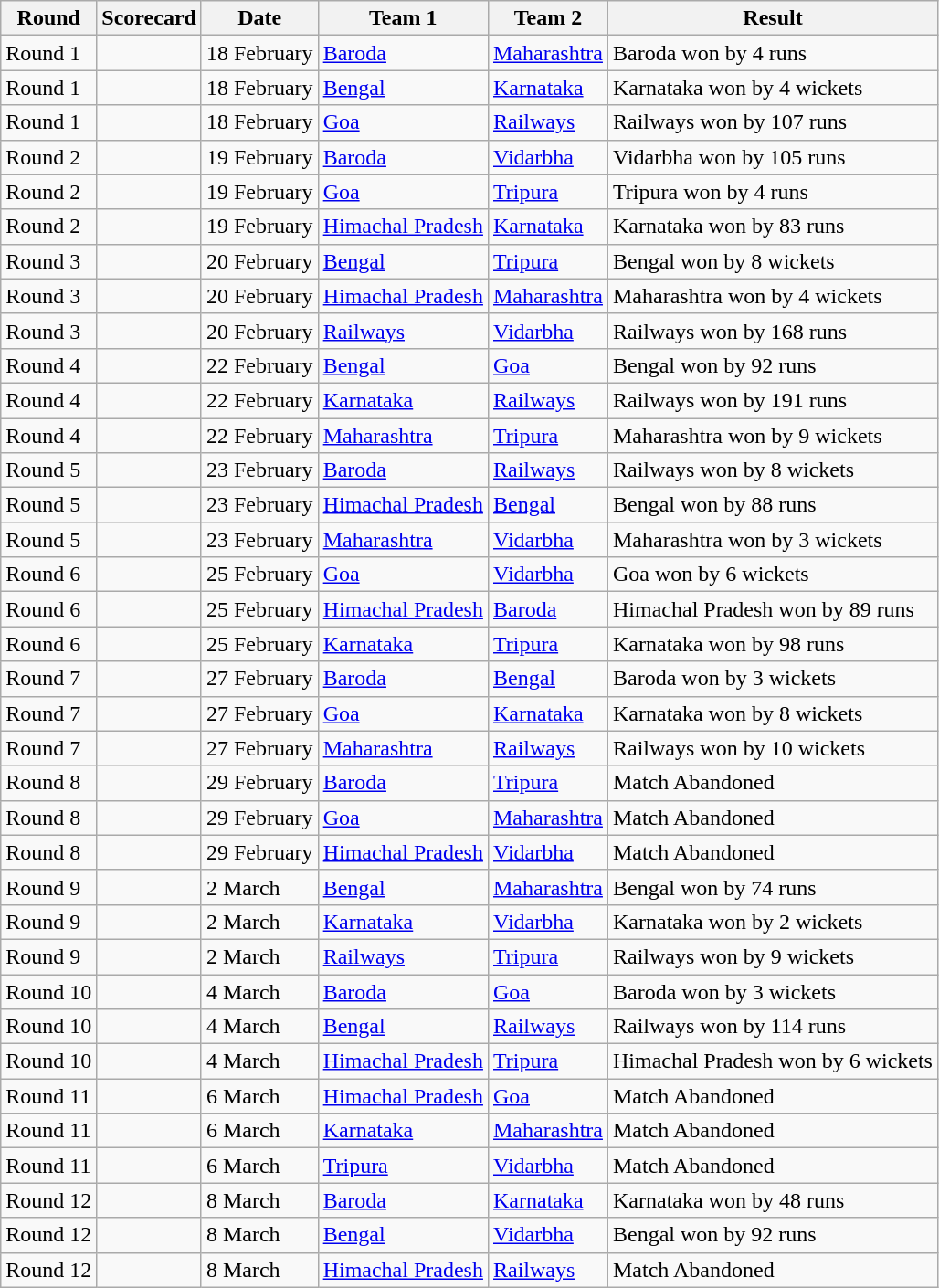<table class="wikitable collapsible sortable collapsed">
<tr>
<th>Round</th>
<th>Scorecard</th>
<th>Date</th>
<th>Team 1</th>
<th>Team 2</th>
<th>Result</th>
</tr>
<tr>
<td>Round 1</td>
<td></td>
<td>18 February</td>
<td><a href='#'>Baroda</a></td>
<td><a href='#'>Maharashtra</a></td>
<td>Baroda won by 4 runs</td>
</tr>
<tr>
<td>Round 1</td>
<td></td>
<td>18 February</td>
<td><a href='#'>Bengal</a></td>
<td><a href='#'>Karnataka</a></td>
<td>Karnataka won by 4 wickets</td>
</tr>
<tr>
<td>Round 1</td>
<td></td>
<td>18 February</td>
<td><a href='#'>Goa</a></td>
<td><a href='#'>Railways</a></td>
<td>Railways won by 107 runs</td>
</tr>
<tr>
<td>Round 2</td>
<td></td>
<td>19 February</td>
<td><a href='#'>Baroda</a></td>
<td><a href='#'>Vidarbha</a></td>
<td>Vidarbha won by 105 runs</td>
</tr>
<tr>
<td>Round 2</td>
<td></td>
<td>19 February</td>
<td><a href='#'>Goa</a></td>
<td><a href='#'>Tripura</a></td>
<td>Tripura won by 4 runs</td>
</tr>
<tr>
<td>Round 2</td>
<td></td>
<td>19 February</td>
<td><a href='#'>Himachal Pradesh</a></td>
<td><a href='#'>Karnataka</a></td>
<td>Karnataka won by 83 runs</td>
</tr>
<tr>
<td>Round 3</td>
<td></td>
<td>20 February</td>
<td><a href='#'>Bengal</a></td>
<td><a href='#'>Tripura</a></td>
<td>Bengal won by 8 wickets</td>
</tr>
<tr>
<td>Round 3</td>
<td></td>
<td>20 February</td>
<td><a href='#'>Himachal Pradesh</a></td>
<td><a href='#'>Maharashtra</a></td>
<td>Maharashtra won by 4 wickets</td>
</tr>
<tr>
<td>Round 3</td>
<td></td>
<td>20 February</td>
<td><a href='#'>Railways</a></td>
<td><a href='#'>Vidarbha</a></td>
<td>Railways won by 168 runs</td>
</tr>
<tr>
<td>Round 4</td>
<td></td>
<td>22 February</td>
<td><a href='#'>Bengal</a></td>
<td><a href='#'>Goa</a></td>
<td>Bengal won by 92 runs</td>
</tr>
<tr>
<td>Round 4</td>
<td></td>
<td>22 February</td>
<td><a href='#'>Karnataka</a></td>
<td><a href='#'>Railways</a></td>
<td>Railways won by 191 runs</td>
</tr>
<tr>
<td>Round 4</td>
<td></td>
<td>22 February</td>
<td><a href='#'>Maharashtra</a></td>
<td><a href='#'>Tripura</a></td>
<td>Maharashtra won by 9 wickets</td>
</tr>
<tr>
<td>Round 5</td>
<td></td>
<td>23 February</td>
<td><a href='#'>Baroda</a></td>
<td><a href='#'>Railways</a></td>
<td>Railways won by 8 wickets</td>
</tr>
<tr>
<td>Round 5</td>
<td></td>
<td>23 February</td>
<td><a href='#'>Himachal Pradesh</a></td>
<td><a href='#'>Bengal</a></td>
<td>Bengal won by 88 runs</td>
</tr>
<tr>
<td>Round 5</td>
<td></td>
<td>23 February</td>
<td><a href='#'>Maharashtra</a></td>
<td><a href='#'>Vidarbha</a></td>
<td>Maharashtra won by 3 wickets</td>
</tr>
<tr>
<td>Round 6</td>
<td></td>
<td>25 February</td>
<td><a href='#'>Goa</a></td>
<td><a href='#'>Vidarbha</a></td>
<td>Goa won by 6 wickets</td>
</tr>
<tr>
<td>Round 6</td>
<td></td>
<td>25 February</td>
<td><a href='#'>Himachal Pradesh</a></td>
<td><a href='#'>Baroda</a></td>
<td>Himachal Pradesh won by 89 runs</td>
</tr>
<tr>
<td>Round 6</td>
<td></td>
<td>25 February</td>
<td><a href='#'>Karnataka</a></td>
<td><a href='#'>Tripura</a></td>
<td>Karnataka won by 98 runs</td>
</tr>
<tr>
<td>Round 7</td>
<td></td>
<td>27 February</td>
<td><a href='#'>Baroda</a></td>
<td><a href='#'>Bengal</a></td>
<td>Baroda won by 3 wickets</td>
</tr>
<tr>
<td>Round 7</td>
<td></td>
<td>27 February</td>
<td><a href='#'>Goa</a></td>
<td><a href='#'>Karnataka</a></td>
<td>Karnataka won by 8 wickets</td>
</tr>
<tr>
<td>Round 7</td>
<td></td>
<td>27 February</td>
<td><a href='#'>Maharashtra</a></td>
<td><a href='#'>Railways</a></td>
<td>Railways won by 10 wickets</td>
</tr>
<tr>
<td>Round 8</td>
<td></td>
<td>29 February</td>
<td><a href='#'>Baroda</a></td>
<td><a href='#'>Tripura</a></td>
<td>Match Abandoned</td>
</tr>
<tr>
<td>Round 8</td>
<td></td>
<td>29 February</td>
<td><a href='#'>Goa</a></td>
<td><a href='#'>Maharashtra</a></td>
<td>Match Abandoned</td>
</tr>
<tr>
<td>Round 8</td>
<td></td>
<td>29 February</td>
<td><a href='#'>Himachal Pradesh</a></td>
<td><a href='#'>Vidarbha</a></td>
<td>Match Abandoned</td>
</tr>
<tr>
<td>Round 9</td>
<td></td>
<td>2 March</td>
<td><a href='#'>Bengal</a></td>
<td><a href='#'>Maharashtra</a></td>
<td>Bengal won by 74 runs</td>
</tr>
<tr>
<td>Round 9</td>
<td></td>
<td>2 March</td>
<td><a href='#'>Karnataka</a></td>
<td><a href='#'>Vidarbha</a></td>
<td>Karnataka won by 2 wickets</td>
</tr>
<tr>
<td>Round 9</td>
<td></td>
<td>2 March</td>
<td><a href='#'>Railways</a></td>
<td><a href='#'>Tripura</a></td>
<td>Railways won by 9 wickets</td>
</tr>
<tr>
<td>Round 10</td>
<td></td>
<td>4 March</td>
<td><a href='#'>Baroda</a></td>
<td><a href='#'>Goa</a></td>
<td>Baroda won by 3 wickets</td>
</tr>
<tr>
<td>Round 10</td>
<td></td>
<td>4 March</td>
<td><a href='#'>Bengal</a></td>
<td><a href='#'>Railways</a></td>
<td>Railways won by 114 runs</td>
</tr>
<tr>
<td>Round 10</td>
<td></td>
<td>4 March</td>
<td><a href='#'>Himachal Pradesh</a></td>
<td><a href='#'>Tripura</a></td>
<td>Himachal Pradesh won by 6 wickets</td>
</tr>
<tr>
<td>Round 11</td>
<td></td>
<td>6 March</td>
<td><a href='#'>Himachal Pradesh</a></td>
<td><a href='#'>Goa</a></td>
<td>Match Abandoned</td>
</tr>
<tr>
<td>Round 11</td>
<td></td>
<td>6 March</td>
<td><a href='#'>Karnataka</a></td>
<td><a href='#'>Maharashtra</a></td>
<td>Match Abandoned</td>
</tr>
<tr>
<td>Round 11</td>
<td></td>
<td>6 March</td>
<td><a href='#'>Tripura</a></td>
<td><a href='#'>Vidarbha</a></td>
<td>Match Abandoned</td>
</tr>
<tr>
<td>Round 12</td>
<td></td>
<td>8 March</td>
<td><a href='#'>Baroda</a></td>
<td><a href='#'>Karnataka</a></td>
<td>Karnataka won by 48 runs</td>
</tr>
<tr>
<td>Round 12</td>
<td></td>
<td>8 March</td>
<td><a href='#'>Bengal</a></td>
<td><a href='#'>Vidarbha</a></td>
<td>Bengal won by 92 runs</td>
</tr>
<tr>
<td>Round 12</td>
<td></td>
<td>8 March</td>
<td><a href='#'>Himachal Pradesh</a></td>
<td><a href='#'>Railways</a></td>
<td>Match Abandoned</td>
</tr>
</table>
